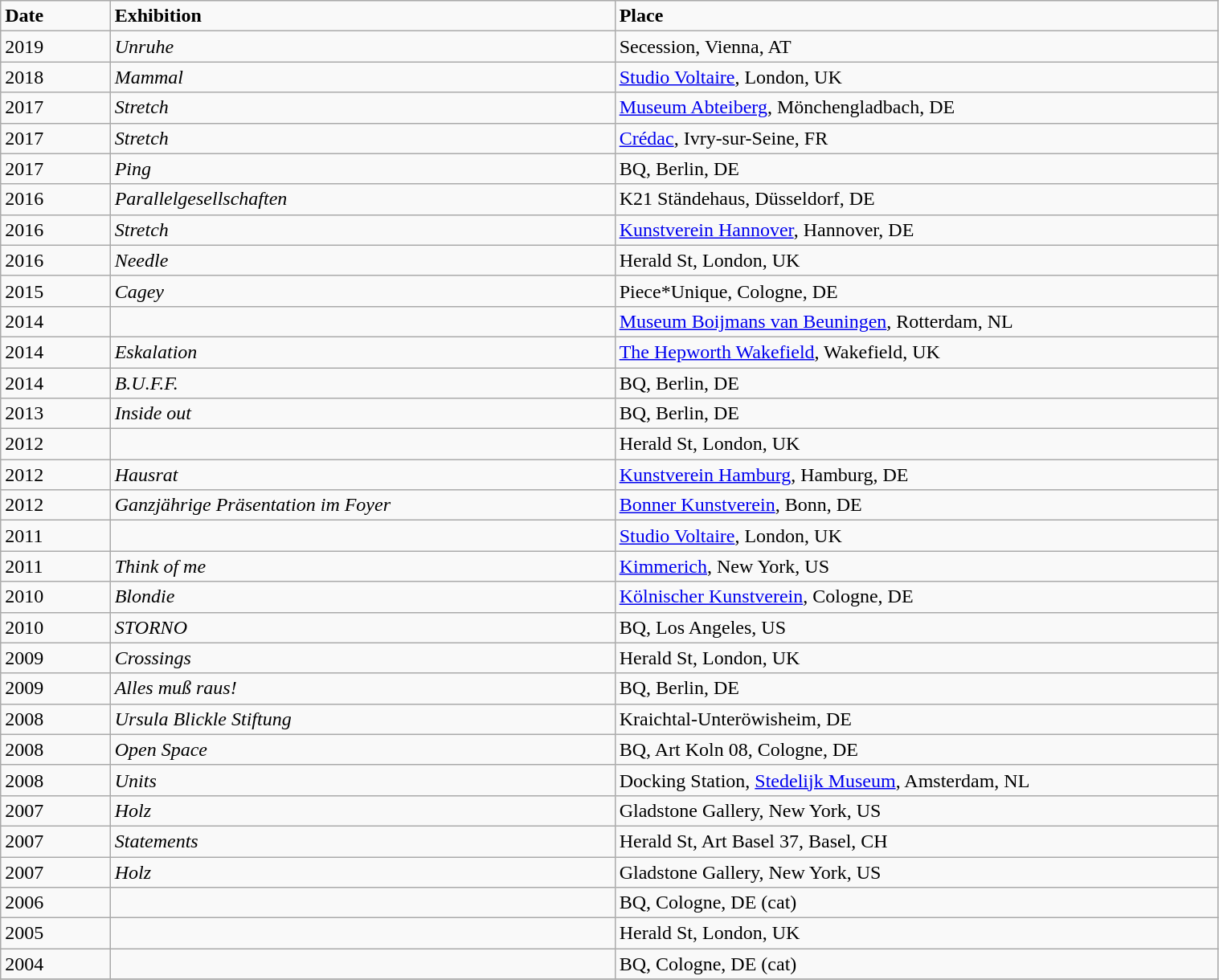<table class="wikitable" style="width:80%;">
<tr>
<td style="width: 50pt;"><strong>Date</strong></td>
<td style="width: 250pt;"><strong>Exhibition</strong></td>
<td style="width: 300pt;"><strong>Place</strong></td>
</tr>
<tr>
<td>2019</td>
<td><em>Unruhe</em></td>
<td>Secession, Vienna, AT</td>
</tr>
<tr>
<td>2018</td>
<td><em>Mammal</em></td>
<td><a href='#'>Studio Voltaire</a>, London, UK</td>
</tr>
<tr>
<td>2017</td>
<td><em>Stretch</em></td>
<td><a href='#'>Museum Abteiberg</a>, Mönchengladbach, DE</td>
</tr>
<tr>
<td>2017</td>
<td><em>Stretch</em></td>
<td><a href='#'>Crédac</a>, Ivry-sur-Seine, FR</td>
</tr>
<tr>
<td>2017</td>
<td><em>Ping</em></td>
<td>BQ, Berlin, DE</td>
</tr>
<tr>
<td>2016</td>
<td><em>Parallelgesellschaften</em></td>
<td>K21 Ständehaus, Düsseldorf, DE</td>
</tr>
<tr>
<td>2016</td>
<td><em>Stretch</em></td>
<td><a href='#'>Kunstverein Hannover</a>, Hannover, DE</td>
</tr>
<tr>
<td>2016</td>
<td><em>Needle</em></td>
<td>Herald St, London, UK</td>
</tr>
<tr>
<td>2015</td>
<td><em>Cagey</em></td>
<td>Piece*Unique, Cologne, DE</td>
</tr>
<tr>
<td>2014</td>
<td></td>
<td><a href='#'>Museum Boijmans van Beuningen</a>, Rotterdam, NL</td>
</tr>
<tr>
<td>2014</td>
<td><em>Eskalation</em></td>
<td><a href='#'>The Hepworth Wakefield</a>, Wakefield, UK</td>
</tr>
<tr>
<td>2014</td>
<td><em>B.U.F.F.</em></td>
<td>BQ, Berlin, DE</td>
</tr>
<tr>
<td>2013</td>
<td><em>Inside out</em></td>
<td>BQ, Berlin, DE</td>
</tr>
<tr>
<td>2012</td>
<td></td>
<td>Herald St, London, UK</td>
</tr>
<tr>
<td>2012</td>
<td><em>Hausrat</em></td>
<td><a href='#'>Kunstverein Hamburg</a>, Hamburg, DE</td>
</tr>
<tr>
<td>2012</td>
<td><em>Ganzjährige Präsentation im Foyer</em></td>
<td><a href='#'>Bonner Kunstverein</a>, Bonn, DE</td>
</tr>
<tr>
<td>2011</td>
<td></td>
<td><a href='#'>Studio Voltaire</a>, London, UK</td>
</tr>
<tr>
<td>2011</td>
<td><em>Think of me</em></td>
<td><a href='#'>Kimmerich</a>, New York, US</td>
</tr>
<tr>
<td>2010</td>
<td><em>Blondie</em></td>
<td><a href='#'>Kölnischer Kunstverein</a>, Cologne, DE</td>
</tr>
<tr>
<td>2010</td>
<td><em>STORNO</em></td>
<td>BQ, Los Angeles, US</td>
</tr>
<tr>
<td>2009</td>
<td><em>Crossings</em></td>
<td>Herald St, London, UK</td>
</tr>
<tr>
<td>2009</td>
<td><em>Alles muß raus!</em></td>
<td>BQ, Berlin, DE</td>
</tr>
<tr>
<td>2008</td>
<td><em>Ursula Blickle Stiftung</em></td>
<td>Kraichtal-Unteröwisheim, DE</td>
</tr>
<tr>
<td>2008</td>
<td><em>Open Space</em></td>
<td>BQ, Art Koln 08, Cologne, DE</td>
</tr>
<tr>
<td>2008</td>
<td><em>Units</em></td>
<td>Docking Station, <a href='#'>Stedelijk Museum</a>, Amsterdam, NL</td>
</tr>
<tr>
<td>2007</td>
<td><em>Holz</em></td>
<td>Gladstone Gallery, New York, US</td>
</tr>
<tr>
<td>2007</td>
<td><em>Statements</em></td>
<td>Herald St, Art Basel 37, Basel, CH</td>
</tr>
<tr>
<td>2007</td>
<td><em>Holz</em></td>
<td>Gladstone Gallery, New York, US</td>
</tr>
<tr>
<td>2006</td>
<td></td>
<td>BQ, Cologne, DE (cat)</td>
</tr>
<tr>
<td>2005</td>
<td></td>
<td>Herald St, London, UK</td>
</tr>
<tr>
<td>2004</td>
<td></td>
<td>BQ, Cologne, DE (cat)</td>
</tr>
<tr>
</tr>
</table>
